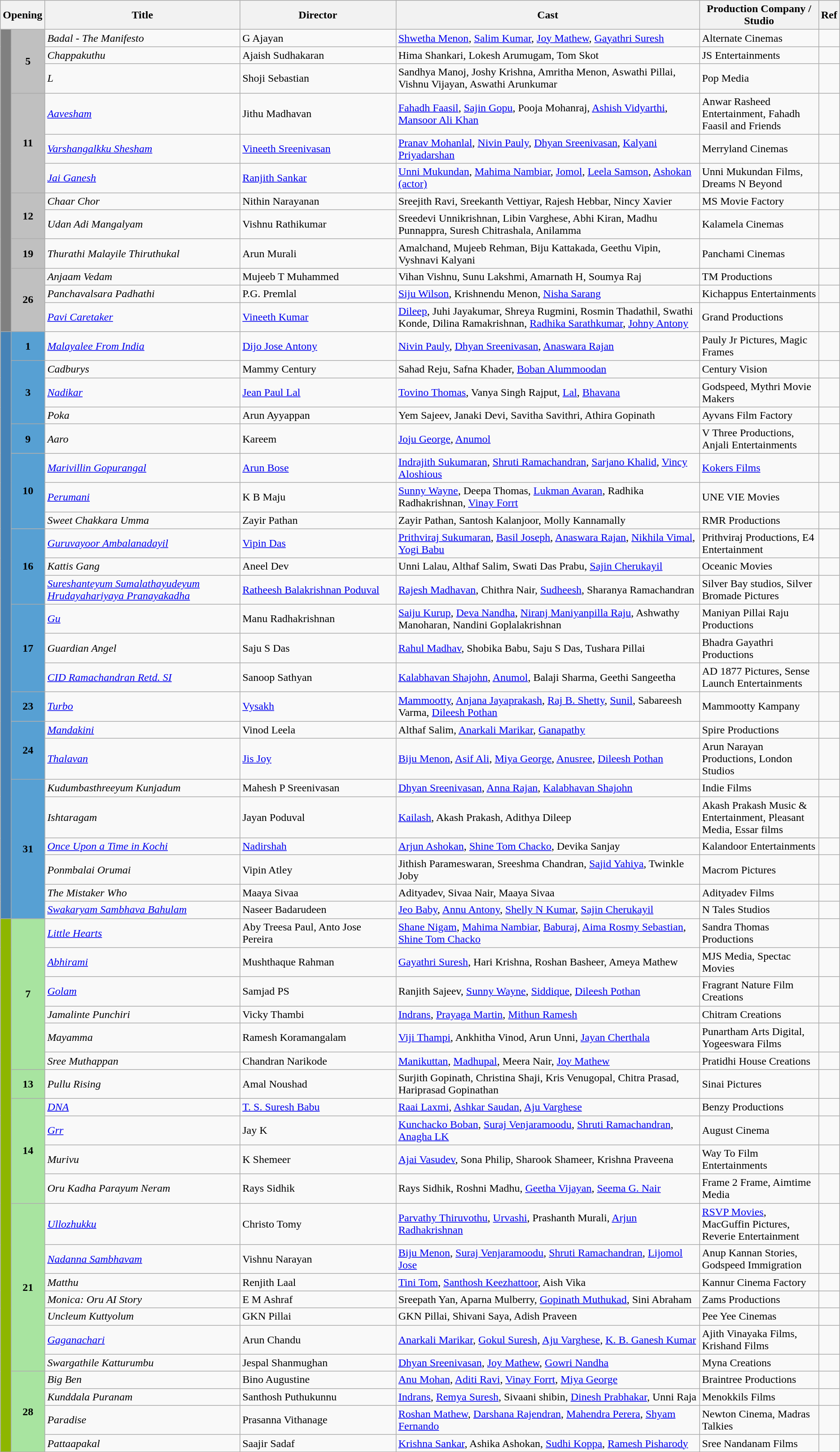<table class="wikitable sortable">
<tr>
<th colspan="2" class="unsortable">Opening</th>
<th style="width:25%;">Title</th>
<th style="width:20%;">Director</th>
<th style="width:40%;">Cast</th>
<th style="width:25%;">Production Company / Studio</th>
<th style="width:15%;">Ref</th>
</tr>
<tr>
<td rowspan="12" style="text-align:center; background:#808080; textcolor:#000;"><strong></strong></td>
<td rowspan="3" style="text-align:center;background:#C0C0C0;"><strong>5</strong></td>
<td><em>Badal - The Manifesto</em></td>
<td>G Ajayan</td>
<td><a href='#'>Shwetha Menon</a>, <a href='#'>Salim Kumar</a>, <a href='#'>Joy Mathew</a>, <a href='#'>Gayathri Suresh</a></td>
<td>Alternate Cinemas</td>
<td></td>
</tr>
<tr>
<td><em>Chappakuthu</em></td>
<td>Ajaish Sudhakaran</td>
<td>Hima Shankari, Lokesh Arumugam, Tom Skot</td>
<td>JS Entertainments</td>
<td></td>
</tr>
<tr>
<td><em>L</em></td>
<td>Shoji Sebastian</td>
<td>Sandhya Manoj, Joshy Krishna, Amritha Menon, Aswathi Pillai, Vishnu Vijayan, Aswathi Arunkumar</td>
<td>Pop Media</td>
<td></td>
</tr>
<tr>
<td rowspan="3" style="text-align:center;background:#C0C0C0;"><strong>11</strong></td>
<td><em><a href='#'>Aavesham</a></em></td>
<td>Jithu Madhavan</td>
<td><a href='#'>Fahadh Faasil</a>, <a href='#'>Sajin Gopu</a>, Pooja Mohanraj, <a href='#'>Ashish Vidyarthi</a>, <a href='#'>Mansoor Ali Khan</a></td>
<td>Anwar Rasheed Entertainment, Fahadh Faasil and Friends</td>
<td></td>
</tr>
<tr>
<td><em><a href='#'>Varshangalkku Shesham</a></em></td>
<td><a href='#'>Vineeth Sreenivasan</a></td>
<td><a href='#'>Pranav Mohanlal</a>, <a href='#'>Nivin Pauly</a>, <a href='#'>Dhyan Sreenivasan</a>, <a href='#'>Kalyani Priyadarshan</a></td>
<td>Merryland Cinemas</td>
<td></td>
</tr>
<tr>
<td><em><a href='#'>Jai Ganesh</a></em></td>
<td><a href='#'>Ranjith Sankar</a></td>
<td><a href='#'>Unni Mukundan</a>, <a href='#'>Mahima Nambiar</a>, <a href='#'>Jomol</a>, <a href='#'>Leela Samson</a>, <a href='#'>Ashokan (actor)</a></td>
<td>Unni Mukundan Films, Dreams N Beyond</td>
<td></td>
</tr>
<tr>
<td rowspan="2" style="text-align:center;background:#C0C0C0;"><strong>12</strong></td>
<td><em>Chaar Chor</em></td>
<td>Nithin Narayanan</td>
<td>Sreejith Ravi, Sreekanth Vettiyar, Rajesh Hebbar, Nincy Xavier</td>
<td>MS Movie Factory</td>
<td></td>
</tr>
<tr>
<td><em>Udan Adi Mangalyam</em></td>
<td>Vishnu Rathikumar</td>
<td>Sreedevi Unnikrishnan, Libin Varghese, Abhi Kiran, Madhu Punnappra, Suresh Chitrashala, Anilamma</td>
<td>Kalamela Cinemas</td>
<td></td>
</tr>
<tr>
<td rowspan="1" style="text-align:center;background:#C0C0C0;"><strong>19</strong></td>
<td><em>Thurathi Malayile Thiruthukal</em></td>
<td>Arun Murali</td>
<td>Amalchand, Mujeeb Rehman, Biju Kattakada,  Geethu Vipin, Vyshnavi Kalyani</td>
<td>Panchami Cinemas</td>
<td></td>
</tr>
<tr>
<td rowspan="3" style="text-align:center;background:#C0C0C0;"><strong>26</strong></td>
<td><em>Anjaam Vedam</em></td>
<td>Mujeeb T Muhammed</td>
<td>Vihan Vishnu, Sunu Lakshmi, Amarnath H, Soumya Raj</td>
<td>TM Productions</td>
<td></td>
</tr>
<tr>
<td><em>Panchavalsara Padhathi</em></td>
<td>P.G. Premlal</td>
<td><a href='#'>Siju Wilson</a>, Krishnendu Menon, <a href='#'>Nisha Sarang</a></td>
<td>Kichappus Entertainments</td>
<td></td>
</tr>
<tr>
<td><em><a href='#'>Pavi Caretaker</a></em></td>
<td><a href='#'>Vineeth Kumar</a></td>
<td><a href='#'>Dileep</a>, Juhi Jayakumar, Shreya Rugmini, Rosmin Thadathil, Swathi Konde, Dilina Ramakrishnan, <a href='#'>Radhika Sarathkumar</a>, <a href='#'>Johny Antony</a></td>
<td>Grand Productions</td>
<td></td>
</tr>
<tr>
<td rowspan="23" style="text-align:center; background:#4683B7; textcolor:#000;"><strong></strong></td>
<td rowspan="1" style="text-align:center;background:#57A0D3;"><strong>1</strong></td>
<td><em><a href='#'>Malayalee From India</a></em></td>
<td><a href='#'>Dijo Jose Antony</a></td>
<td><a href='#'>Nivin Pauly</a>, <a href='#'>Dhyan Sreenivasan</a>, <a href='#'>Anaswara Rajan</a></td>
<td>Pauly Jr Pictures, Magic Frames</td>
<td></td>
</tr>
<tr>
<td rowspan="3" style="text-align:center;background:#57A0D3;"><strong>3</strong></td>
<td><em>Cadburys</em></td>
<td>Mammy Century</td>
<td>Sahad Reju, Safna Khader, <a href='#'>Boban Alummoodan</a></td>
<td>Century Vision</td>
<td></td>
</tr>
<tr>
<td><em><a href='#'>Nadikar</a></em></td>
<td><a href='#'>Jean Paul Lal</a></td>
<td><a href='#'>Tovino Thomas</a>, Vanya Singh Rajput, <a href='#'>Lal</a>, <a href='#'>Bhavana</a></td>
<td>Godspeed, Mythri Movie Makers</td>
<td></td>
</tr>
<tr>
<td><em>Poka</em></td>
<td>Arun Ayyappan</td>
<td>Yem Sajeev, Janaki Devi, Savitha Savithri, Athira Gopinath</td>
<td>Ayvans Film Factory</td>
<td></td>
</tr>
<tr>
<td rowspan="1" style="text-align:center;background:#57A0D3;"><strong>9</strong></td>
<td><em>Aaro</em></td>
<td>Kareem</td>
<td><a href='#'>Joju George</a>, <a href='#'>Anumol</a></td>
<td>V Three Productions, Anjali Entertainments</td>
<td></td>
</tr>
<tr>
<td rowspan="3" style="text-align:center;background:#57A0D3;"><strong>10</strong></td>
<td><em><a href='#'>Marivillin Gopurangal</a></em></td>
<td><a href='#'>Arun Bose</a></td>
<td><a href='#'>Indrajith Sukumaran</a>, <a href='#'>Shruti Ramachandran</a>, <a href='#'>Sarjano Khalid</a>, <a href='#'>Vincy Aloshious</a></td>
<td><a href='#'>Kokers Films</a></td>
<td></td>
</tr>
<tr>
<td><em><a href='#'>Perumani</a></em></td>
<td>K B Maju</td>
<td><a href='#'>Sunny Wayne</a>, Deepa Thomas, <a href='#'>Lukman Avaran</a>, Radhika Radhakrishnan, <a href='#'>Vinay Forrt</a></td>
<td>UNE VIE Movies</td>
<td></td>
</tr>
<tr>
<td><em>Sweet Chakkara Umma</em></td>
<td>Zayir Pathan</td>
<td>Zayir Pathan, Santosh Kalanjoor, Molly Kannamally</td>
<td>RMR Productions</td>
<td></td>
</tr>
<tr>
<td rowspan="3" style="text-align:center;background:#57A0D3;"><strong>16</strong></td>
<td><em><a href='#'>Guruvayoor Ambalanadayil</a></em></td>
<td><a href='#'>Vipin Das</a></td>
<td><a href='#'>Prithviraj Sukumaran</a>, <a href='#'>Basil Joseph</a>, <a href='#'>Anaswara Rajan</a>, <a href='#'>Nikhila Vimal</a>, <a href='#'>Yogi Babu</a></td>
<td>Prithviraj Productions, E4 Entertainment</td>
<td></td>
</tr>
<tr>
<td><em>Kattis Gang</em></td>
<td>Aneel Dev</td>
<td>Unni Lalau, Althaf Salim, Swati Das Prabu, <a href='#'>Sajin Cherukayil</a></td>
<td>Oceanic Movies</td>
<td></td>
</tr>
<tr>
<td><em><a href='#'>Sureshanteyum Sumalathayudeyum Hrudayahariyaya Pranayakadha</a></em></td>
<td><a href='#'>Ratheesh Balakrishnan Poduval</a></td>
<td><a href='#'>Rajesh Madhavan</a>, Chithra Nair, <a href='#'>Sudheesh</a>, Sharanya Ramachandran</td>
<td>Silver Bay studios, Silver Bromade Pictures</td>
<td></td>
</tr>
<tr>
<td rowspan="3" style="text-align:center;background:#57A0D3;"><strong>17</strong></td>
<td><em><a href='#'>Gu</a></em></td>
<td>Manu Radhakrishnan</td>
<td><a href='#'>Saiju Kurup</a>, <a href='#'>Deva Nandha</a>, <a href='#'>Niranj Maniyanpilla Raju</a>, Ashwathy Manoharan, Nandini Goplalakrishnan</td>
<td>Maniyan Pillai Raju Productions</td>
<td></td>
</tr>
<tr>
<td><em>Guardian Angel</em></td>
<td>Saju S Das</td>
<td><a href='#'>Rahul Madhav</a>, Shobika Babu, Saju S Das, Tushara Pillai</td>
<td>Bhadra Gayathri Productions</td>
<td></td>
</tr>
<tr>
<td><em><a href='#'>CID Ramachandran Retd. SI</a></em></td>
<td>Sanoop Sathyan</td>
<td><a href='#'>Kalabhavan Shajohn</a>, <a href='#'>Anumol</a>, Balaji Sharma, Geethi Sangeetha</td>
<td>AD 1877 Pictures, Sense Launch Entertainments</td>
<td></td>
</tr>
<tr>
<td rowspan="1" style="text-align:center; background:#57A0D3;"><strong>23</strong></td>
<td><em><a href='#'>Turbo</a></em></td>
<td><a href='#'>Vysakh</a></td>
<td><a href='#'>Mammootty</a>, <a href='#'>Anjana Jayaprakash</a>, <a href='#'>Raj B. Shetty</a>, <a href='#'>Sunil</a>, Sabareesh Varma, <a href='#'>Dileesh Pothan</a></td>
<td>Mammootty Kampany</td>
<td></td>
</tr>
<tr>
<td rowspan="2" style="text-align:center;background:#57A0D3;"><strong>24</strong></td>
<td><em><a href='#'>Mandakini</a></em></td>
<td>Vinod Leela</td>
<td>Althaf Salim, <a href='#'>Anarkali Marikar</a>, <a href='#'>Ganapathy</a></td>
<td>Spire Productions</td>
<td></td>
</tr>
<tr>
<td><em><a href='#'>Thalavan</a></em></td>
<td><a href='#'>Jis Joy</a></td>
<td><a href='#'>Biju Menon</a>, <a href='#'>Asif Ali</a>, <a href='#'>Miya George</a>, <a href='#'>Anusree</a>, <a href='#'>Dileesh Pothan</a></td>
<td>Arun Narayan Productions, London Studios</td>
<td></td>
</tr>
<tr>
<td rowspan="6" style="text-align:center; background:#57A0D3;"><strong>31</strong></td>
<td><em>Kudumbasthreeyum Kunjadum</em></td>
<td>Mahesh P Sreenivasan</td>
<td><a href='#'>Dhyan Sreenivasan</a>, <a href='#'>Anna Rajan</a>, <a href='#'>Kalabhavan Shajohn</a></td>
<td>Indie Films</td>
<td></td>
</tr>
<tr>
<td><em>Ishtaragam</em></td>
<td>Jayan Poduval</td>
<td><a href='#'>Kailash</a>, Akash Prakash, Adithya Dileep</td>
<td>Akash Prakash Music & Entertainment, Pleasant Media, Essar films</td>
<td></td>
</tr>
<tr>
<td><em><a href='#'>Once Upon a Time in Kochi</a></em></td>
<td><a href='#'>Nadirshah</a></td>
<td><a href='#'>Arjun Ashokan</a>, <a href='#'>Shine Tom Chacko</a>, Devika Sanjay</td>
<td>Kalandoor Entertainments</td>
<td></td>
</tr>
<tr>
<td><em>Ponmbalai Orumai</em></td>
<td>Vipin Atley</td>
<td>Jithish Parameswaran, Sreeshma Chandran, <a href='#'>Sajid Yahiya</a>, Twinkle Joby</td>
<td>Macrom Pictures</td>
<td></td>
</tr>
<tr>
<td><em>The Mistaker Who</em></td>
<td>Maaya Sivaa</td>
<td>Adityadev, Sivaa Nair, Maaya Sivaa</td>
<td>Adityadev Films</td>
<td></td>
</tr>
<tr>
<td><em><a href='#'>Swakaryam Sambhava Bahulam</a></em></td>
<td>Naseer Badarudeen</td>
<td><a href='#'>Jeo Baby</a>, <a href='#'>Annu Antony</a>, <a href='#'>Shelly N Kumar</a>, <a href='#'>Sajin Cherukayil</a></td>
<td>N Tales Studios</td>
<td></td>
</tr>
<tr June!>
<td rowspan="23" style="text-align:center; background:#8DB600; textcolor:#000;"><strong></strong></td>
<td rowspan="6" style="text-align:center; background:#A8E4A0;"><strong>7</strong></td>
<td><em><a href='#'>Little Hearts</a></em></td>
<td>Aby Treesa Paul, Anto Jose Pereira</td>
<td><a href='#'>Shane Nigam</a>, <a href='#'>Mahima Nambiar</a>, <a href='#'>Baburaj</a>, <a href='#'>Aima Rosmy Sebastian</a>, <a href='#'>Shine Tom Chacko</a></td>
<td>Sandra Thomas Productions</td>
<td></td>
</tr>
<tr>
<td><em><a href='#'>Abhirami</a></em></td>
<td>Mushthaque Rahman</td>
<td><a href='#'>Gayathri Suresh</a>, Hari Krishna, Roshan Basheer, Ameya Mathew</td>
<td>MJS Media, Spectac Movies</td>
<td></td>
</tr>
<tr>
<td><em><a href='#'>Golam</a></em></td>
<td>Samjad PS</td>
<td>Ranjith Sajeev, <a href='#'>Sunny Wayne</a>, <a href='#'>Siddique</a>, <a href='#'>Dileesh Pothan</a></td>
<td>Fragrant Nature Film Creations</td>
<td></td>
</tr>
<tr>
<td><em>Jamalinte Punchiri</em></td>
<td>Vicky Thambi</td>
<td><a href='#'>Indrans</a>, <a href='#'>Prayaga Martin</a>, <a href='#'>Mithun Ramesh</a></td>
<td>Chitram Creations</td>
<td></td>
</tr>
<tr>
<td><em>Mayamma</em></td>
<td>Ramesh Koramangalam</td>
<td><a href='#'>Viji Thampi</a>, Ankhitha Vinod, Arun Unni, <a href='#'>Jayan Cherthala</a></td>
<td>Punartham Arts Digital, Yogeeswara Films</td>
<td></td>
</tr>
<tr>
<td><em>Sree Muthappan</em></td>
<td>Chandran Narikode</td>
<td><a href='#'>Manikuttan</a>, <a href='#'>Madhupal</a>, Meera Nair, <a href='#'>Joy Mathew</a></td>
<td>Pratidhi House Creations</td>
<td></td>
</tr>
<tr>
<td rowspan="1" style="text-align:center; background:#A8E4A0;"><strong>13</strong></td>
<td><em>Pullu Rising</em></td>
<td>Amal Noushad</td>
<td>Surjith Gopinath, Christina Shaji, Kris Venugopal, Chitra Prasad, Hariprasad Gopinathan</td>
<td>Sinai Pictures</td>
<td></td>
</tr>
<tr>
<td rowspan="4" style="text-align:center; background:#A8E4A0;"><strong>14</strong></td>
<td><em><a href='#'>DNA</a></em></td>
<td><a href='#'>T. S. Suresh Babu</a></td>
<td><a href='#'>Raai Laxmi</a>, <a href='#'>Ashkar Saudan</a>, <a href='#'>Aju Varghese</a></td>
<td>Benzy Productions</td>
<td></td>
</tr>
<tr>
<td><em><a href='#'>Grr</a></em></td>
<td>Jay K</td>
<td><a href='#'>Kunchacko Boban</a>, <a href='#'>Suraj Venjaramoodu</a>, <a href='#'>Shruti Ramachandran</a>, <a href='#'>Anagha LK</a></td>
<td>August Cinema</td>
<td></td>
</tr>
<tr>
<td><em>Murivu</em></td>
<td>K Shemeer</td>
<td><a href='#'>Ajai Vasudev</a>, Sona Philip, Sharook Shameer, Krishna Praveena</td>
<td>Way To Film Entertainments</td>
<td></td>
</tr>
<tr>
<td><em>Oru Kadha Parayum Neram</em></td>
<td>Rays Sidhik</td>
<td>Rays Sidhik, Roshni Madhu, <a href='#'>Geetha Vijayan</a>, <a href='#'>Seema G. Nair</a></td>
<td>Frame 2 Frame, Aimtime Media</td>
<td></td>
</tr>
<tr>
<td rowspan="7" style="text-align:center; background:#A8E4A0;"><strong>21</strong></td>
<td><em><a href='#'>Ullozhukku</a></em></td>
<td>Christo Tomy</td>
<td><a href='#'>Parvathy Thiruvothu</a>, <a href='#'>Urvashi</a>, Prashanth Murali, <a href='#'>Arjun Radhakrishnan</a></td>
<td><a href='#'>RSVP Movies</a>, MacGuffin Pictures, Reverie Entertainment</td>
<td></td>
</tr>
<tr>
<td><em><a href='#'>Nadanna Sambhavam</a></em></td>
<td>Vishnu Narayan</td>
<td><a href='#'>Biju Menon</a>, <a href='#'>Suraj Venjaramoodu</a>, <a href='#'>Shruti Ramachandran</a>, <a href='#'>Lijomol Jose</a></td>
<td>Anup Kannan Stories, Godspeed Immigration</td>
<td></td>
</tr>
<tr>
<td><em>Matthu</em></td>
<td>Renjith Laal</td>
<td><a href='#'>Tini Tom</a>, <a href='#'>Santhosh Keezhattoor</a>, Aish Vika</td>
<td>Kannur Cinema Factory</td>
<td></td>
</tr>
<tr>
<td><em>Monica: Oru AI Story</em></td>
<td>E M Ashraf</td>
<td>Sreepath Yan, Aparna Mulberry, <a href='#'>Gopinath Muthukad</a>, Sini Abraham</td>
<td>Zams Productions</td>
<td></td>
</tr>
<tr>
<td><em>Uncleum Kuttyolum</em></td>
<td>GKN Pillai</td>
<td>GKN Pillai, Shivani Saya, Adish Praveen</td>
<td>Pee Yee Cinemas</td>
<td></td>
</tr>
<tr>
<td><em><a href='#'>Gaganachari</a> </em></td>
<td>Arun Chandu</td>
<td><a href='#'>Anarkali Marikar</a>, <a href='#'>Gokul Suresh</a>, <a href='#'>Aju Varghese</a>, <a href='#'>K. B. Ganesh Kumar</a></td>
<td>Ajith Vinayaka Films, Krishand Films</td>
<td></td>
</tr>
<tr>
<td><em>Swargathile Katturumbu</em></td>
<td>Jespal Shanmughan</td>
<td><a href='#'>Dhyan Sreenivasan</a>, <a href='#'>Joy Mathew</a>, <a href='#'>Gowri Nandha</a></td>
<td>Myna Creations</td>
<td></td>
</tr>
<tr>
<td rowspan="4" style="text-align:center; background:#A8E4A0;"><strong>28</strong></td>
<td><em>Big Ben</em></td>
<td>Bino Augustine</td>
<td><a href='#'>Anu Mohan</a>, <a href='#'>Aditi Ravi</a>, <a href='#'>Vinay Forrt</a>, <a href='#'>Miya George</a></td>
<td>Braintree Productions</td>
<td></td>
</tr>
<tr>
<td><em>Kunddala Puranam</em></td>
<td>Santhosh Puthukunnu</td>
<td><a href='#'>Indrans</a>, <a href='#'>Remya Suresh</a>, Sivaani shibin, <a href='#'>Dinesh Prabhakar</a>, Unni Raja</td>
<td>Menokkils Films</td>
<td></td>
</tr>
<tr>
<td><em>Paradise</em></td>
<td>Prasanna Vithanage</td>
<td><a href='#'>Roshan Mathew</a>, <a href='#'>Darshana Rajendran</a>, <a href='#'>Mahendra Perera</a>, <a href='#'>Shyam Fernando</a></td>
<td>Newton Cinema, Madras Talkies</td>
<td></td>
</tr>
<tr>
<td><em>Pattaapakal</em></td>
<td>Saajir Sadaf</td>
<td><a href='#'>Krishna Sankar</a>, Ashika Ashokan, <a href='#'>Sudhi Koppa</a>, <a href='#'>Ramesh Pisharody</a></td>
<td>Sree Nandanam Films</td>
<td></td>
</tr>
</table>
